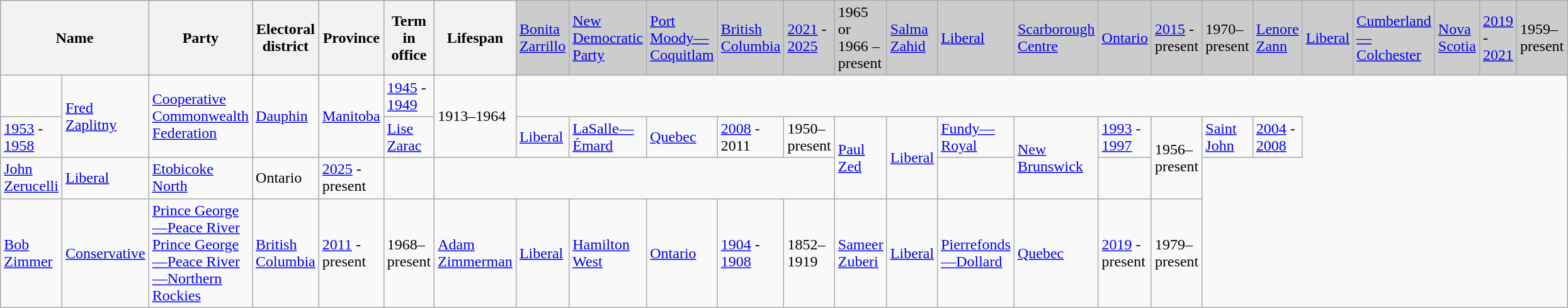<table class="wikitable" width="100%">
<tr bgcolor="CCCCCC">
<th colspan="2">Name</th>
<th>Party</th>
<th>Electoral district</th>
<th>Province</th>
<th>Term in office</th>
<th>Lifespan<br></th>
<td><a href='#'>Bonita Zarrillo</a></td>
<td><a href='#'>New Democratic Party</a></td>
<td><a href='#'>Port Moody—Coquitlam</a></td>
<td><a href='#'>British Columbia</a></td>
<td><a href='#'>2021</a> - <a href='#'>2025</a></td>
<td>1965 or 1966 – present<br></td>
<td><a href='#'>Salma Zahid</a></td>
<td><a href='#'>Liberal</a></td>
<td><a href='#'>Scarborough Centre</a></td>
<td><a href='#'>Ontario</a></td>
<td><a href='#'>2015</a> - present</td>
<td>1970–present<br></td>
<td><a href='#'>Lenore Zann</a></td>
<td><a href='#'>Liberal</a></td>
<td><a href='#'>Cumberland—Colchester</a></td>
<td><a href='#'>Nova Scotia</a></td>
<td><a href='#'>2019</a> - <a href='#'>2021</a></td>
<td>1959–present</td>
</tr>
<tr>
<td></td>
<td rowspan="2"><a href='#'>Fred Zaplitny</a></td>
<td rowspan="2"><a href='#'>Cooperative Commonwealth Federation</a></td>
<td rowspan="2"><a href='#'>Dauphin</a></td>
<td rowspan="2"><a href='#'>Manitoba</a></td>
<td><a href='#'>1945</a> - <a href='#'>1949</a></td>
<td rowspan="2">1913–1964</td>
</tr>
<tr>
<td><a href='#'>1953</a> - <a href='#'>1958</a><br></td>
<td><a href='#'>Lise Zarac</a></td>
<td><a href='#'>Liberal</a></td>
<td><a href='#'>LaSalle—Émard</a></td>
<td><a href='#'>Quebec</a></td>
<td><a href='#'>2008</a> - 2011</td>
<td>1950–present<br></td>
<td rowspan="2"><a href='#'>Paul Zed</a></td>
<td rowspan="2"><a href='#'>Liberal</a></td>
<td><a href='#'>Fundy—Royal</a></td>
<td rowspan="2"><a href='#'>New Brunswick</a></td>
<td><a href='#'>1993</a> - <a href='#'>1997</a></td>
<td rowspan="2">1956–present<br></td>
<td><a href='#'>Saint John</a></td>
<td><a href='#'>2004</a> - <a href='#'>2008</a></td>
</tr>
<tr>
<td><a href='#'>John Zerucelli</a></td>
<td><a href='#'>Liberal</a></td>
<td><a href='#'>Etobicoke North</a></td>
<td>Ontario</td>
<td><a href='#'>2025</a> - present</td>
<td></td>
</tr>
<tr>
<td><a href='#'>Bob Zimmer</a></td>
<td><a href='#'>Conservative</a></td>
<td><a href='#'>Prince George—Peace River</a> <br> <a href='#'>Prince George—Peace River—Northern Rockies</a></td>
<td><a href='#'>British Columbia</a></td>
<td><a href='#'>2011</a> - present</td>
<td>1968–present<br></td>
<td><a href='#'>Adam Zimmerman</a></td>
<td><a href='#'>Liberal</a></td>
<td><a href='#'>Hamilton West</a></td>
<td><a href='#'>Ontario</a></td>
<td><a href='#'>1904</a> - <a href='#'>1908</a></td>
<td>1852–1919<br></td>
<td><a href='#'>Sameer Zuberi</a></td>
<td><a href='#'>Liberal</a></td>
<td><a href='#'>Pierrefonds—Dollard</a></td>
<td><a href='#'>Quebec</a></td>
<td><a href='#'>2019</a> - present</td>
<td>1979–present</td>
</tr>
</table>
